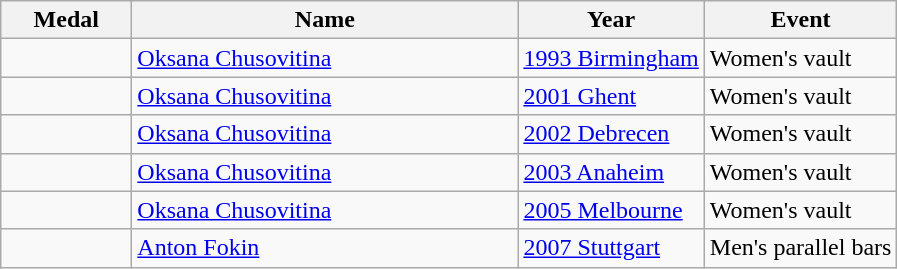<table class="wikitable sortable">
<tr>
<th style="width:5em;">Medal</th>
<th width=250>Name</th>
<th>Year</th>
<th>Event</th>
</tr>
<tr>
<td></td>
<td><a href='#'>Oksana Chusovitina</a></td>
<td> <a href='#'>1993 Birmingham</a></td>
<td>Women's vault</td>
</tr>
<tr>
<td></td>
<td><a href='#'>Oksana Chusovitina</a></td>
<td> <a href='#'>2001 Ghent</a></td>
<td>Women's vault</td>
</tr>
<tr>
<td></td>
<td><a href='#'>Oksana Chusovitina</a></td>
<td> <a href='#'>2002 Debrecen</a></td>
<td>Women's vault</td>
</tr>
<tr>
<td></td>
<td><a href='#'>Oksana Chusovitina</a></td>
<td> <a href='#'>2003 Anaheim</a></td>
<td>Women's vault</td>
</tr>
<tr>
<td></td>
<td><a href='#'>Oksana Chusovitina</a></td>
<td> <a href='#'>2005 Melbourne</a></td>
<td>Women's vault</td>
</tr>
<tr>
<td></td>
<td><a href='#'>Anton Fokin</a></td>
<td> <a href='#'>2007 Stuttgart</a></td>
<td>Men's parallel bars</td>
</tr>
</table>
